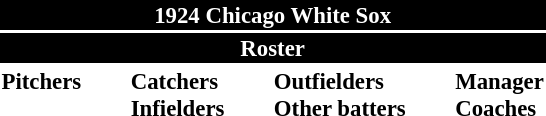<table class="toccolours" style="font-size: 95%;">
<tr>
<th colspan="10" style="background-color: black; color: white; text-align: center;">1924 Chicago White Sox</th>
</tr>
<tr>
<td colspan="10" style="background-color: black; color: white; text-align: center;"><strong>Roster</strong></td>
</tr>
<tr>
<td valign="top"><strong>Pitchers</strong><br>















</td>
<td width="25px"></td>
<td valign="top"><strong>Catchers</strong><br>




<strong>Infielders</strong>












</td>
<td width="25px"></td>
<td valign="top"><strong>Outfielders</strong><br>




<strong>Other batters</strong>
</td>
<td width="25px"></td>
<td valign="top"><strong>Manager</strong><br>


<strong>Coaches</strong>

</td>
</tr>
</table>
